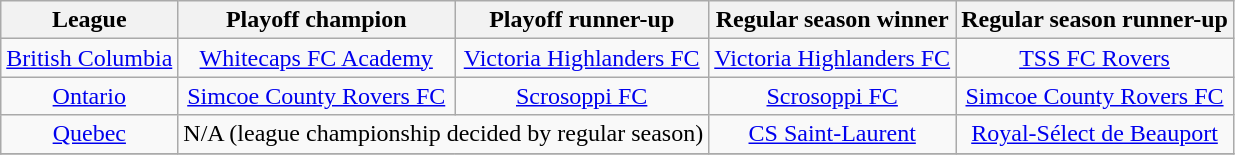<table class="wikitable" style="text-align: center;">
<tr>
<th>League</th>
<th>Playoff champion</th>
<th>Playoff runner-up</th>
<th>Regular season winner</th>
<th>Regular season runner-up</th>
</tr>
<tr>
<td><a href='#'>British Columbia</a></td>
<td><a href='#'>Whitecaps FC Academy</a></td>
<td><a href='#'>Victoria Highlanders FC</a></td>
<td><a href='#'>Victoria Highlanders FC</a></td>
<td><a href='#'>TSS FC Rovers</a></td>
</tr>
<tr>
<td><a href='#'>Ontario</a></td>
<td><a href='#'>Simcoe County Rovers FC</a></td>
<td><a href='#'>Scrosoppi FC</a></td>
<td><a href='#'>Scrosoppi FC</a></td>
<td><a href='#'>Simcoe County Rovers FC</a></td>
</tr>
<tr>
<td><a href='#'>Quebec</a></td>
<td colspan="2">N/A (league championship decided by regular season)</td>
<td><a href='#'>CS Saint-Laurent</a></td>
<td><a href='#'>Royal-Sélect de Beauport</a></td>
</tr>
<tr>
</tr>
</table>
